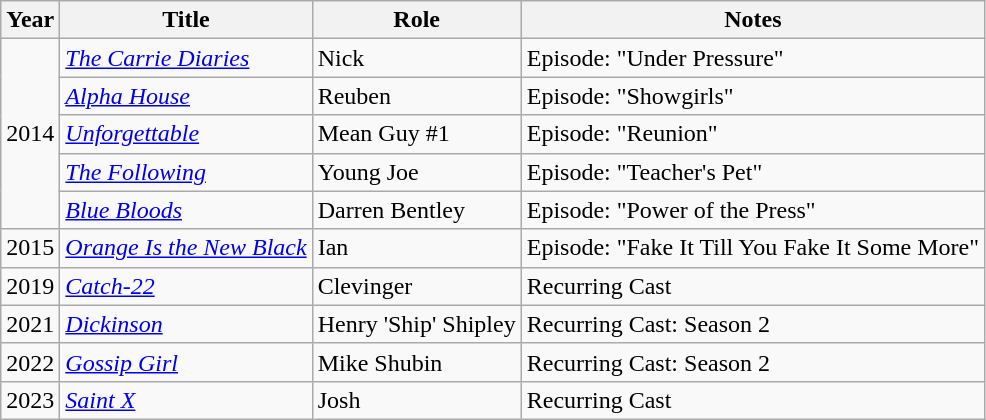<table class="wikitable sortable">
<tr>
<th>Year</th>
<th>Title</th>
<th>Role</th>
<th>Notes</th>
</tr>
<tr>
<td rowspan="5">2014</td>
<td><em><a href='#'>The Carrie Diaries</a></em></td>
<td>Nick</td>
<td>Episode: "Under Pressure"</td>
</tr>
<tr>
<td><em><a href='#'>Alpha House</a></em></td>
<td>Reuben</td>
<td>Episode: "Showgirls"</td>
</tr>
<tr>
<td><em><a href='#'>Unforgettable</a></em></td>
<td>Mean Guy #1</td>
<td>Episode: "Reunion"</td>
</tr>
<tr>
<td><em><a href='#'>The Following</a></em></td>
<td>Young Joe</td>
<td>Episode: "Teacher's Pet"</td>
</tr>
<tr>
<td><em><a href='#'>Blue Bloods</a></em></td>
<td>Darren Bentley</td>
<td>Episode: "Power of the Press"</td>
</tr>
<tr>
<td>2015</td>
<td><em><a href='#'>Orange Is the New Black</a></em></td>
<td>Ian</td>
<td>Episode: "Fake It Till You Fake It Some More"</td>
</tr>
<tr>
<td>2019</td>
<td><em><a href='#'>Catch-22</a></em></td>
<td>Clevinger</td>
<td>Recurring Cast</td>
</tr>
<tr>
<td>2021</td>
<td><em><a href='#'>Dickinson</a></em></td>
<td>Henry 'Ship' Shipley</td>
<td>Recurring Cast: Season 2</td>
</tr>
<tr>
<td>2022</td>
<td><em><a href='#'>Gossip Girl</a></em></td>
<td>Mike Shubin</td>
<td>Recurring Cast: Season 2</td>
</tr>
<tr>
<td>2023</td>
<td><em><a href='#'>Saint X</a></em></td>
<td>Josh</td>
<td>Recurring Cast</td>
</tr>
</table>
